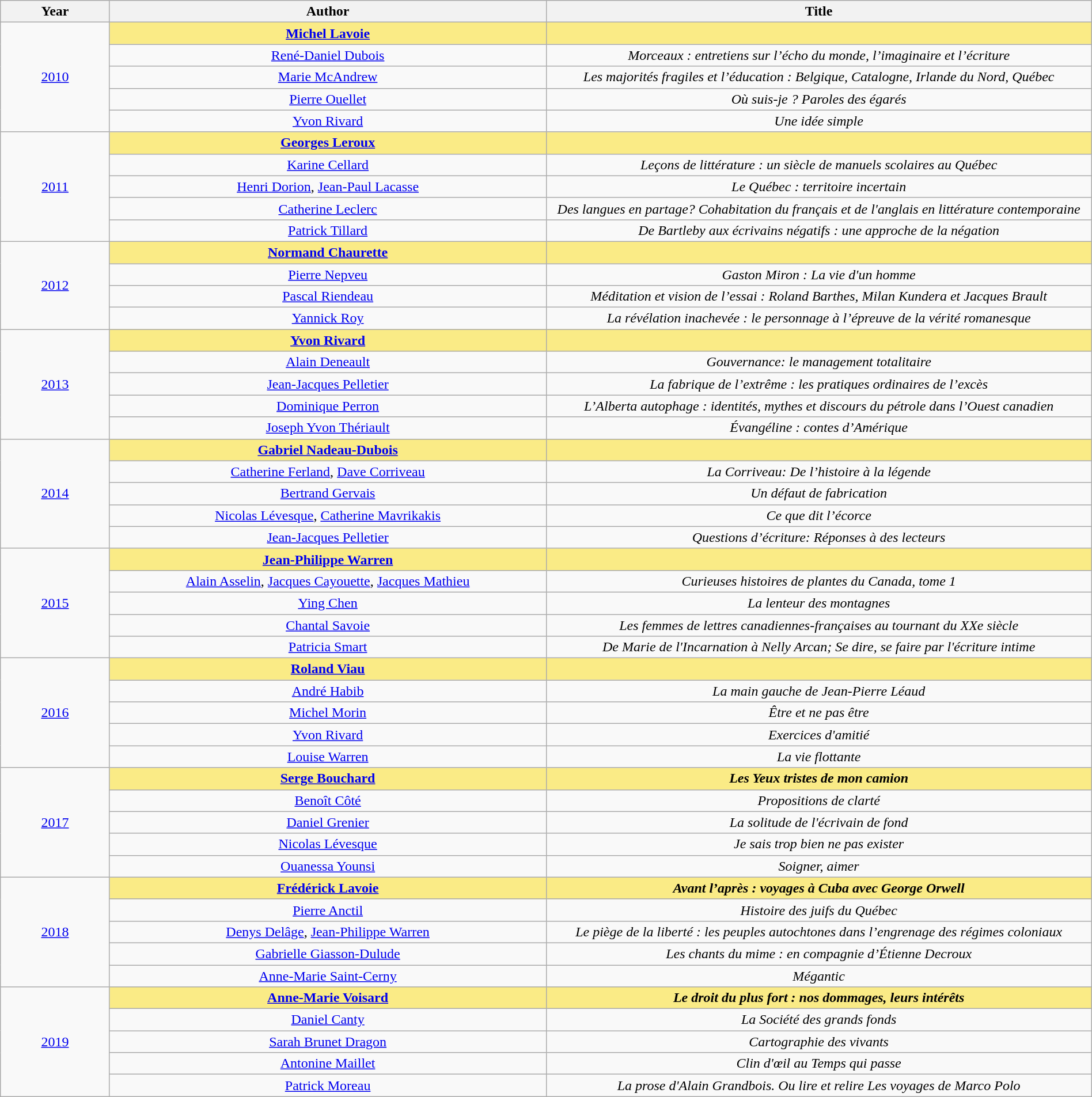<table class="wikitable" width="100%">
<tr>
<th>Year</th>
<th width="40%">Author</th>
<th width="50%">Title</th>
</tr>
<tr>
<td align="center" rowspan="5"><a href='#'>2010</a></td>
<td align="center" style="background:#FAEB86"><strong><a href='#'>Michel Lavoie</a></strong></td>
<td align="center" style="background:#FAEB86"><strong><em></em></strong></td>
</tr>
<tr>
<td align="center"><a href='#'>René-Daniel Dubois</a></td>
<td align="center"><em>Morceaux : entretiens sur l’écho du monde, l’imaginaire et l’écriture</em></td>
</tr>
<tr>
<td align="center"><a href='#'>Marie McAndrew</a></td>
<td align="center"><em>Les majorités fragiles et l’éducation : Belgique, Catalogne, Irlande du Nord, Québec</em></td>
</tr>
<tr>
<td align="center"><a href='#'>Pierre Ouellet</a></td>
<td align="center"><em>Où suis-je ? Paroles des égarés</em></td>
</tr>
<tr>
<td align="center"><a href='#'>Yvon Rivard</a></td>
<td align="center"><em>Une idée simple</em></td>
</tr>
<tr>
<td align="center" rowspan="5"><a href='#'>2011</a></td>
<td align="center" style="background:#FAEB86"><strong><a href='#'>Georges Leroux</a></strong></td>
<td align="center" style="background:#FAEB86"><strong><em></em></strong></td>
</tr>
<tr>
<td align="center"><a href='#'>Karine Cellard</a></td>
<td align="center"><em>Leçons de littérature : un siècle de manuels scolaires au Québec</em></td>
</tr>
<tr>
<td align="center"><a href='#'>Henri Dorion</a>, <a href='#'>Jean-Paul Lacasse</a></td>
<td align="center"><em>Le Québec : territoire incertain</em></td>
</tr>
<tr>
<td align="center"><a href='#'>Catherine Leclerc</a></td>
<td align="center"><em>Des langues en partage? Cohabitation du français et de l'anglais en littérature contemporaine</em></td>
</tr>
<tr>
<td align="center"><a href='#'>Patrick Tillard</a></td>
<td align="center"><em>De Bartleby aux écrivains négatifs : une approche de la négation</em></td>
</tr>
<tr>
<td align="center" rowspan="4"><a href='#'>2012</a></td>
<td align="center" style="background:#FAEB86"><strong><a href='#'>Normand Chaurette</a></strong></td>
<td align="center" style="background:#FAEB86"><strong></strong></td>
</tr>
<tr>
<td align="center"><a href='#'>Pierre Nepveu</a></td>
<td align="center"><em>Gaston Miron : La vie d'un homme</em></td>
</tr>
<tr>
<td align="center"><a href='#'>Pascal Riendeau</a></td>
<td align="center"><em>Méditation et vision de l’essai : Roland Barthes, Milan Kundera et Jacques Brault</em></td>
</tr>
<tr>
<td align="center"><a href='#'>Yannick Roy</a></td>
<td align="center"><em>La révélation inachevée : le personnage à l’épreuve de la vérité romanesque</em></td>
</tr>
<tr>
<td align="center" rowspan="5"><a href='#'>2013</a></td>
<td align="center" style="background:#FAEB86"><strong><a href='#'>Yvon Rivard</a></strong></td>
<td align="center" style="background:#FAEB86"><strong></strong></td>
</tr>
<tr>
<td align="center"><a href='#'>Alain Deneault</a></td>
<td align="center"><em>Gouvernance: le management totalitaire</em></td>
</tr>
<tr>
<td align="center"><a href='#'>Jean-Jacques Pelletier</a></td>
<td align="center"><em>La fabrique de l’extrême : les pratiques ordinaires de l’excès</em></td>
</tr>
<tr>
<td align="center"><a href='#'>Dominique Perron</a></td>
<td align="center"><em>L’Alberta autophage : identités, mythes et discours du pétrole dans l’Ouest canadien</em></td>
</tr>
<tr>
<td align="center"><a href='#'>Joseph Yvon Thériault</a></td>
<td align="center"><em>Évangéline : contes d’Amérique</em></td>
</tr>
<tr>
<td align="center" rowspan="5"><a href='#'>2014</a></td>
<td align="center" style="background:#FAEB86"><strong><a href='#'>Gabriel Nadeau-Dubois</a></strong></td>
<td align="center" style="background:#FAEB86"><strong></strong></td>
</tr>
<tr>
<td align="center"><a href='#'>Catherine Ferland</a>, <a href='#'>Dave Corriveau</a></td>
<td align="center"><em>La Corriveau: De l’histoire à la légende</em></td>
</tr>
<tr>
<td align="center"><a href='#'>Bertrand Gervais</a></td>
<td align="center"><em>Un défaut de fabrication</em></td>
</tr>
<tr>
<td align="center"><a href='#'>Nicolas Lévesque</a>, <a href='#'>Catherine Mavrikakis</a></td>
<td align="center"><em>Ce que dit l’écorce</em></td>
</tr>
<tr>
<td align="center"><a href='#'>Jean-Jacques Pelletier</a></td>
<td align="center"><em>Questions d’écriture: Réponses à des lecteurs</em></td>
</tr>
<tr>
<td align="center" rowspan="5"><a href='#'>2015</a></td>
<td align="center" style="background:#FAEB86"><strong><a href='#'>Jean-Philippe Warren</a></strong></td>
<td align="center" style="background:#FAEB86"><strong></strong></td>
</tr>
<tr>
<td align="center"><a href='#'>Alain Asselin</a>, <a href='#'>Jacques Cayouette</a>, <a href='#'>Jacques Mathieu</a></td>
<td align="center"><em>Curieuses histoires de plantes du Canada, tome 1</em></td>
</tr>
<tr>
<td align="center"><a href='#'>Ying Chen</a></td>
<td align="center"><em>La lenteur des montagnes</em></td>
</tr>
<tr>
<td align="center"><a href='#'>Chantal Savoie</a></td>
<td align="center"><em>Les femmes de lettres canadiennes-françaises au tournant du XXe siècle</em></td>
</tr>
<tr>
<td align="center"><a href='#'>Patricia Smart</a></td>
<td align="center"><em>De Marie de l'Incarnation à Nelly Arcan; Se dire, se faire par l'écriture intime</em></td>
</tr>
<tr>
<td align="center" rowspan="5"><a href='#'>2016</a></td>
<td align="center" style="background:#FAEB86"><strong><a href='#'>Roland Viau</a></strong></td>
<td align="center" style="background:#FAEB86"><strong></strong></td>
</tr>
<tr>
<td align="center"><a href='#'>André Habib</a></td>
<td align="center"><em>La main gauche de Jean-Pierre Léaud</em></td>
</tr>
<tr>
<td align="center"><a href='#'>Michel Morin</a></td>
<td align="center"><em>Être et ne pas être</em></td>
</tr>
<tr>
<td align="center"><a href='#'>Yvon Rivard</a></td>
<td align="center"><em>Exercices d'amitié</em></td>
</tr>
<tr>
<td align="center"><a href='#'>Louise Warren</a></td>
<td align="center"><em>La vie flottante</em></td>
</tr>
<tr>
<td align="center" rowspan="5"><a href='#'>2017</a></td>
<td align="center"  style="background:#FAEB86"><strong><a href='#'>Serge Bouchard</a></strong></td>
<td align="center"  style="background:#FAEB86"><strong><em>Les Yeux tristes de mon camion</em></strong></td>
</tr>
<tr>
<td align="center"><a href='#'>Benoît Côté</a></td>
<td align="center"><em>Propositions de clarté</em></td>
</tr>
<tr>
<td align="center"><a href='#'>Daniel Grenier</a></td>
<td align="center"><em>La solitude de l'écrivain de fond</em></td>
</tr>
<tr>
<td align="center"><a href='#'>Nicolas Lévesque</a></td>
<td align="center"><em>Je sais trop bien ne pas exister</em></td>
</tr>
<tr>
<td align="center"><a href='#'>Ouanessa Younsi</a></td>
<td align="center"><em>Soigner, aimer</em></td>
</tr>
<tr>
<td align="center" rowspan="5"><a href='#'>2018</a></td>
<td align="center"  style="background:#FAEB86"><strong><a href='#'>Frédérick Lavoie</a></strong></td>
<td align="center"  style="background:#FAEB86"><strong><em>Avant l’après : voyages à Cuba avec George Orwell</em></strong></td>
</tr>
<tr>
<td align="center"><a href='#'>Pierre Anctil</a></td>
<td align="center"><em>Histoire des juifs du Québec</em></td>
</tr>
<tr>
<td align="center"><a href='#'>Denys Delâge</a>, <a href='#'>Jean-Philippe Warren</a></td>
<td align="center"><em>Le piège de la liberté : les peuples autochtones dans l’engrenage des régimes coloniaux</em></td>
</tr>
<tr>
<td align="center"><a href='#'>Gabrielle Giasson-Dulude</a></td>
<td align="center"><em>Les chants du mime : en compagnie d’Étienne Decroux</em></td>
</tr>
<tr>
<td align="center"><a href='#'>Anne-Marie Saint-Cerny</a></td>
<td align="center"><em>Mégantic</em></td>
</tr>
<tr>
<td align="center" rowspan="5"><a href='#'>2019</a></td>
<td align="center"  style="background:#FAEB86"><strong><a href='#'>Anne-Marie Voisard</a></strong></td>
<td align="center"  style="background:#FAEB86"><strong><em>Le droit du plus fort : nos dommages, leurs intérêts</em></strong></td>
</tr>
<tr>
<td align="center"><a href='#'>Daniel Canty</a></td>
<td align="center"><em>La Société des grands fonds</em></td>
</tr>
<tr>
<td align="center"><a href='#'>Sarah Brunet Dragon</a></td>
<td align="center"><em>Cartographie des vivants</em></td>
</tr>
<tr>
<td align="center"><a href='#'>Antonine Maillet</a></td>
<td align="center"><em>Clin d'œil au Temps qui passe</em></td>
</tr>
<tr>
<td align="center"><a href='#'>Patrick Moreau</a></td>
<td align="center"><em>La prose d'Alain Grandbois. Ou lire et relire Les voyages de Marco Polo</em></td>
</tr>
</table>
